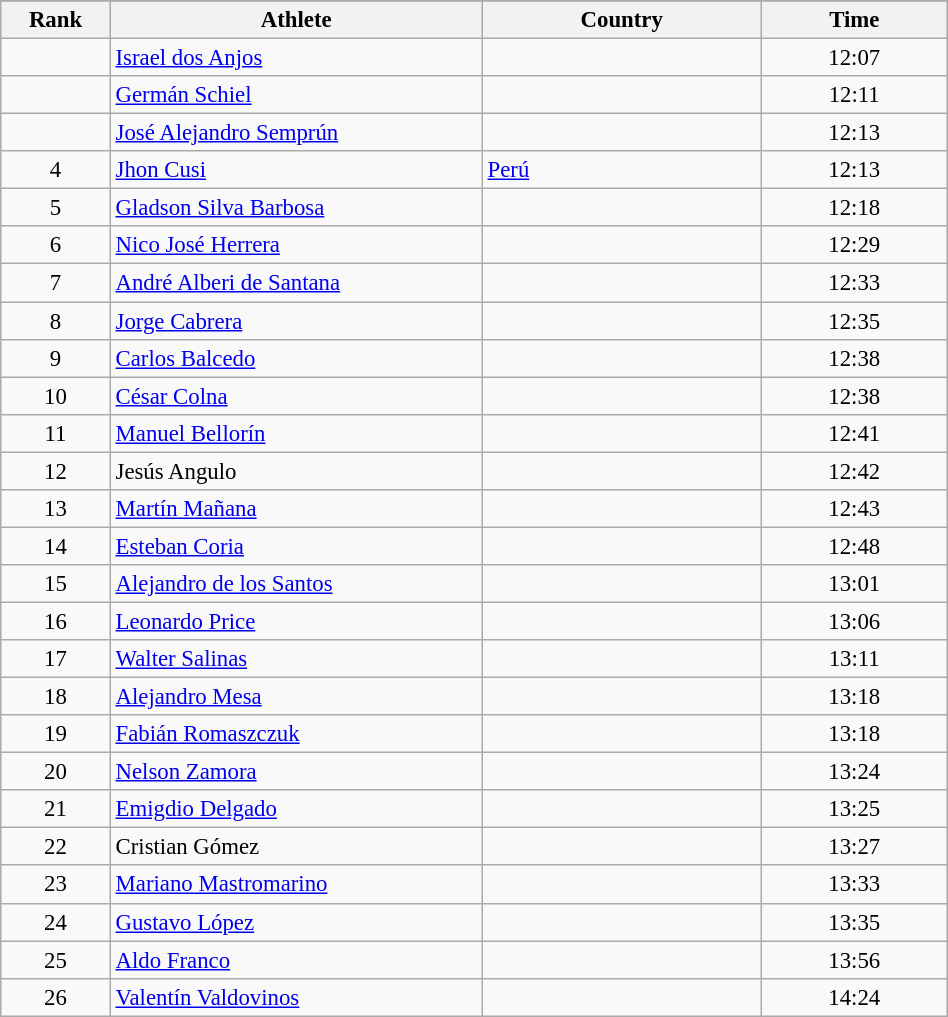<table class="wikitable sortable" style=" text-align:center; font-size:95%;" width="50%">
<tr>
</tr>
<tr>
<th width=5%>Rank</th>
<th width=20%>Athlete</th>
<th width=15%>Country</th>
<th width=10%>Time</th>
</tr>
<tr>
<td align=center></td>
<td align=left><a href='#'>Israel dos Anjos</a></td>
<td align=left></td>
<td>12:07</td>
</tr>
<tr>
<td align=center></td>
<td align=left><a href='#'>Germán Schiel</a></td>
<td align=left></td>
<td>12:11</td>
</tr>
<tr>
<td align=center></td>
<td align=left><a href='#'>José Alejandro Semprún</a></td>
<td align=left></td>
<td>12:13</td>
</tr>
<tr>
<td align=center>4</td>
<td align=left><a href='#'>Jhon Cusi</a></td>
<td align=left> <a href='#'>Perú</a></td>
<td>12:13</td>
</tr>
<tr>
<td align=center>5</td>
<td align=left><a href='#'>Gladson Silva Barbosa</a></td>
<td align=left></td>
<td>12:18</td>
</tr>
<tr>
<td align=center>6</td>
<td align=left><a href='#'>Nico José Herrera</a></td>
<td align=left></td>
<td>12:29</td>
</tr>
<tr>
<td align=center>7</td>
<td align=left><a href='#'>André Alberi de Santana</a></td>
<td align=left></td>
<td>12:33</td>
</tr>
<tr>
<td align=center>8</td>
<td align=left><a href='#'>Jorge Cabrera</a></td>
<td align=left></td>
<td>12:35</td>
</tr>
<tr>
<td align=center>9</td>
<td align=left><a href='#'>Carlos Balcedo</a></td>
<td align=left></td>
<td>12:38</td>
</tr>
<tr>
<td align=center>10</td>
<td align=left><a href='#'>César Colna</a></td>
<td align=left></td>
<td>12:38</td>
</tr>
<tr>
<td align=center>11</td>
<td align=left><a href='#'>Manuel Bellorín</a></td>
<td align=left></td>
<td>12:41</td>
</tr>
<tr>
<td align=center>12</td>
<td align=left>Jesús Angulo</td>
<td align=left></td>
<td>12:42</td>
</tr>
<tr>
<td align=center>13</td>
<td align=left><a href='#'>Martín Mañana</a></td>
<td align=left></td>
<td>12:43</td>
</tr>
<tr>
<td align=center>14</td>
<td align=left><a href='#'>Esteban Coria</a></td>
<td align=left></td>
<td>12:48</td>
</tr>
<tr>
<td align=center>15</td>
<td align=left><a href='#'>Alejandro de los Santos</a></td>
<td align=left></td>
<td>13:01</td>
</tr>
<tr>
<td align=center>16</td>
<td align=left><a href='#'>Leonardo Price</a></td>
<td align=left></td>
<td>13:06</td>
</tr>
<tr>
<td align=center>17</td>
<td align=left><a href='#'>Walter Salinas</a></td>
<td align=left></td>
<td>13:11</td>
</tr>
<tr>
<td align=center>18</td>
<td align=left><a href='#'>Alejandro Mesa</a></td>
<td align=left></td>
<td>13:18</td>
</tr>
<tr>
<td align=center>19</td>
<td align=left><a href='#'>Fabián Romaszczuk</a></td>
<td align=left></td>
<td>13:18</td>
</tr>
<tr>
<td align=center>20</td>
<td align=left><a href='#'>Nelson Zamora</a></td>
<td align=left></td>
<td>13:24</td>
</tr>
<tr>
<td align=center>21</td>
<td align=left><a href='#'>Emigdio Delgado</a></td>
<td align=left></td>
<td>13:25</td>
</tr>
<tr>
<td align=center>22</td>
<td align=left>Cristian Gómez</td>
<td align=left></td>
<td>13:27</td>
</tr>
<tr>
<td align=center>23</td>
<td align=left><a href='#'>Mariano Mastromarino</a></td>
<td align=left></td>
<td>13:33</td>
</tr>
<tr>
<td align=center>24</td>
<td align=left><a href='#'>Gustavo López</a></td>
<td align=left></td>
<td>13:35</td>
</tr>
<tr>
<td align=center>25</td>
<td align=left><a href='#'>Aldo Franco</a></td>
<td align=left></td>
<td>13:56</td>
</tr>
<tr>
<td align=center>26</td>
<td align=left><a href='#'>Valentín Valdovinos</a></td>
<td align=left></td>
<td>14:24</td>
</tr>
</table>
